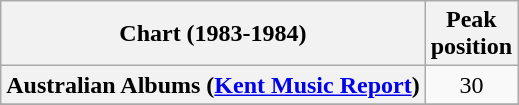<table class="wikitable sortable plainrowheaders" style="text-align:center">
<tr>
<th scope="col">Chart (1983-1984)</th>
<th scope="col">Peak<br> position</th>
</tr>
<tr>
<th scope="row">Australian Albums (<a href='#'>Kent Music Report</a>)</th>
<td align="center">30</td>
</tr>
<tr>
</tr>
<tr>
</tr>
</table>
